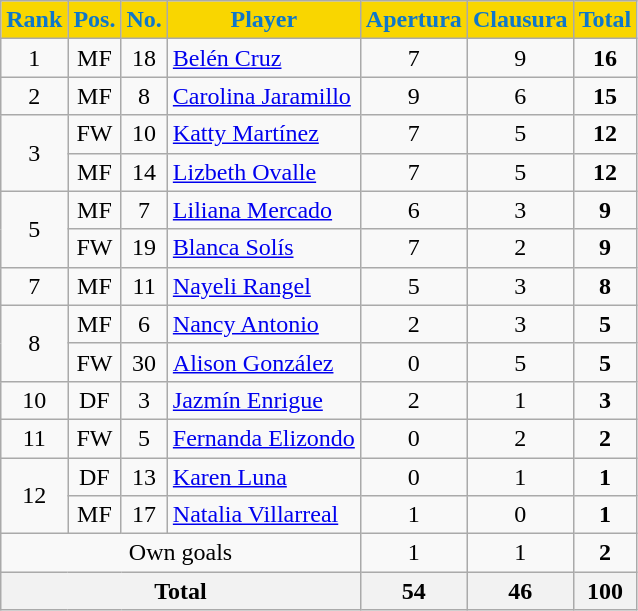<table class="wikitable" style="text-align:center;">
<tr>
<th style=background-color:#F9D600;color:#0E77CA>Rank</th>
<th style=background-color:#F9D600;color:#0E77CA>Pos.</th>
<th style=background-color:#F9D600;color:#0E77CA>No.</th>
<th style=background-color:#F9D600;color:#0E77CA>Player</th>
<th style=background-color:#F9D600;color:#0E77CA>Apertura</th>
<th style=background-color:#F9D600;color:#0E77CA>Clausura</th>
<th style=background-color:#F9D600;color:#0E77CA>Total</th>
</tr>
<tr>
<td>1</td>
<td>MF</td>
<td>18</td>
<td align=left> <a href='#'>Belén Cruz</a></td>
<td>7</td>
<td>9</td>
<td><strong>16</strong></td>
</tr>
<tr>
<td>2</td>
<td>MF</td>
<td>8</td>
<td align=left> <a href='#'>Carolina Jaramillo</a></td>
<td>9</td>
<td>6</td>
<td><strong>15</strong></td>
</tr>
<tr>
<td rowspan=2>3</td>
<td>FW</td>
<td>10</td>
<td align=left> <a href='#'>Katty Martínez</a></td>
<td>7</td>
<td>5</td>
<td><strong>12</strong></td>
</tr>
<tr>
<td>MF</td>
<td>14</td>
<td align=left> <a href='#'>Lizbeth Ovalle</a></td>
<td>7</td>
<td>5</td>
<td><strong>12</strong></td>
</tr>
<tr>
<td rowspan=2>5</td>
<td>MF</td>
<td>7</td>
<td align=left> <a href='#'>Liliana Mercado</a></td>
<td>6</td>
<td>3</td>
<td><strong>9</strong></td>
</tr>
<tr>
<td>FW</td>
<td>19</td>
<td align=left> <a href='#'>Blanca Solís</a></td>
<td>7</td>
<td>2</td>
<td><strong>9</strong></td>
</tr>
<tr>
<td>7</td>
<td>MF</td>
<td>11</td>
<td align=left> <a href='#'>Nayeli Rangel</a></td>
<td>5</td>
<td>3</td>
<td><strong>8</strong></td>
</tr>
<tr>
<td rowspan=2>8</td>
<td>MF</td>
<td>6</td>
<td align=left> <a href='#'>Nancy Antonio</a></td>
<td>2</td>
<td>3</td>
<td><strong>5</strong></td>
</tr>
<tr>
<td>FW</td>
<td>30</td>
<td align=left> <a href='#'>Alison González</a></td>
<td>0</td>
<td>5</td>
<td><strong>5</strong></td>
</tr>
<tr>
<td>10</td>
<td>DF</td>
<td>3</td>
<td align=left> <a href='#'>Jazmín Enrigue</a></td>
<td>2</td>
<td>1</td>
<td><strong>3</strong></td>
</tr>
<tr>
<td>11</td>
<td>FW</td>
<td>5</td>
<td align=left> <a href='#'>Fernanda Elizondo</a></td>
<td>0</td>
<td>2</td>
<td><strong>2</strong></td>
</tr>
<tr>
<td rowspan=2>12</td>
<td>DF</td>
<td>13</td>
<td align=left> <a href='#'>Karen Luna</a></td>
<td>0</td>
<td>1</td>
<td><strong>1</strong></td>
</tr>
<tr>
<td>MF</td>
<td>17</td>
<td align=left> <a href='#'>Natalia Villarreal</a></td>
<td>1</td>
<td>0</td>
<td><strong>1</strong></td>
</tr>
<tr>
<td colspan=4>Own goals</td>
<td>1</td>
<td>1</td>
<td><strong>2</strong></td>
</tr>
<tr>
<th align=center colspan=4>Total</th>
<th align=center>54</th>
<th align=center>46</th>
<th align=center>100</th>
</tr>
</table>
